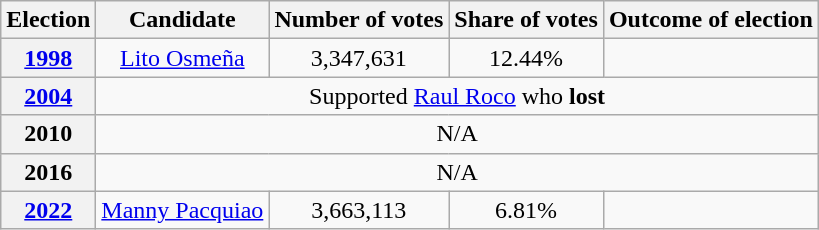<table class="sortable wikitable" style="text-align:center">
<tr>
<th>Election</th>
<th>Candidate</th>
<th>Number of votes</th>
<th>Share of votes</th>
<th>Outcome of election</th>
</tr>
<tr>
<th><a href='#'>1998</a></th>
<td><a href='#'>Lito Osmeña</a></td>
<td>3,347,631</td>
<td>12.44%</td>
<td></td>
</tr>
<tr>
<th><a href='#'>2004</a></th>
<td colspan="4">Supported <a href='#'>Raul Roco</a> who <strong>lost</strong></td>
</tr>
<tr>
<th>2010</th>
<td colspan="4">N/A</td>
</tr>
<tr>
<th>2016</th>
<td colspan="4">N/A</td>
</tr>
<tr>
<th><a href='#'>2022</a></th>
<td><a href='#'>Manny Pacquiao</a></td>
<td>3,663,113</td>
<td>6.81%</td>
<td></td>
</tr>
</table>
